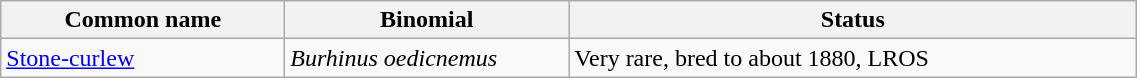<table width=60% class="wikitable">
<tr>
<th width=25%>Common name</th>
<th width=25%>Binomial</th>
<th width=50%>Status</th>
</tr>
<tr>
<td><a href='#'>Stone-curlew</a></td>
<td><em>Burhinus oedicnemus</em></td>
<td>Very rare, bred to about 1880, LROS</td>
</tr>
</table>
